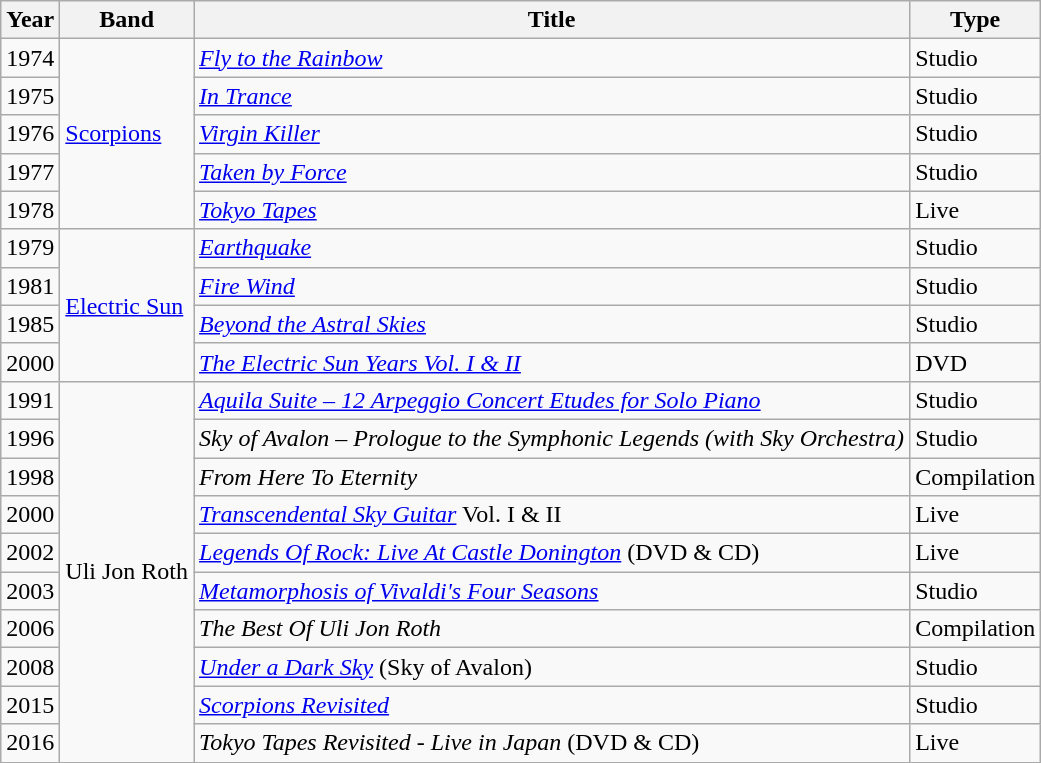<table class="wikitable">
<tr>
<th>Year</th>
<th>Band</th>
<th>Title</th>
<th>Type</th>
</tr>
<tr>
<td>1974</td>
<td rowspan="5"><a href='#'>Scorpions</a></td>
<td><em><a href='#'>Fly to the Rainbow</a></em></td>
<td>Studio</td>
</tr>
<tr>
<td>1975</td>
<td><em><a href='#'>In Trance</a></em></td>
<td>Studio</td>
</tr>
<tr>
<td>1976</td>
<td><em><a href='#'>Virgin Killer</a></em></td>
<td>Studio</td>
</tr>
<tr>
<td>1977</td>
<td><em><a href='#'>Taken by Force</a></em></td>
<td>Studio</td>
</tr>
<tr>
<td>1978</td>
<td><em><a href='#'>Tokyo Tapes</a></em></td>
<td>Live</td>
</tr>
<tr>
<td>1979</td>
<td rowspan="4"><a href='#'>Electric Sun</a></td>
<td><em><a href='#'>Earthquake</a></em></td>
<td>Studio</td>
</tr>
<tr>
<td>1981</td>
<td><em><a href='#'>Fire Wind</a></em></td>
<td>Studio</td>
</tr>
<tr>
<td>1985</td>
<td><em><a href='#'>Beyond the Astral Skies</a></em></td>
<td>Studio</td>
</tr>
<tr>
<td>2000</td>
<td><em><a href='#'>The Electric Sun Years Vol. I & II</a></em></td>
<td>DVD</td>
</tr>
<tr>
<td>1991</td>
<td rowspan="10">Uli Jon Roth</td>
<td><em><a href='#'>Aquila Suite – 12 Arpeggio Concert Etudes for Solo Piano</a></em></td>
<td>Studio</td>
</tr>
<tr>
<td>1996</td>
<td><em>Sky of Avalon – Prologue to the Symphonic Legends (with Sky Orchestra)</em></td>
<td>Studio</td>
</tr>
<tr>
<td>1998</td>
<td><em>From Here To Eternity</em></td>
<td>Compilation</td>
</tr>
<tr>
<td>2000</td>
<td><em><a href='#'>Transcendental Sky Guitar</a></em> Vol. I & II</td>
<td>Live</td>
</tr>
<tr>
<td>2002</td>
<td><em><a href='#'>Legends Of Rock: Live At Castle Donington</a></em> (DVD & CD)</td>
<td>Live</td>
</tr>
<tr>
<td>2003</td>
<td><em><a href='#'>Metamorphosis of Vivaldi's Four Seasons</a></em></td>
<td>Studio</td>
</tr>
<tr>
<td>2006</td>
<td><em>The Best Of Uli Jon Roth</em></td>
<td>Compilation</td>
</tr>
<tr>
<td>2008</td>
<td><em><a href='#'>Under a Dark Sky</a></em> (Sky of Avalon)</td>
<td>Studio</td>
</tr>
<tr>
<td>2015</td>
<td><em><a href='#'>Scorpions Revisited</a></em></td>
<td>Studio</td>
</tr>
<tr>
<td>2016</td>
<td><em>Tokyo Tapes Revisited - Live in Japan</em> (DVD & CD)</td>
<td>Live</td>
</tr>
</table>
